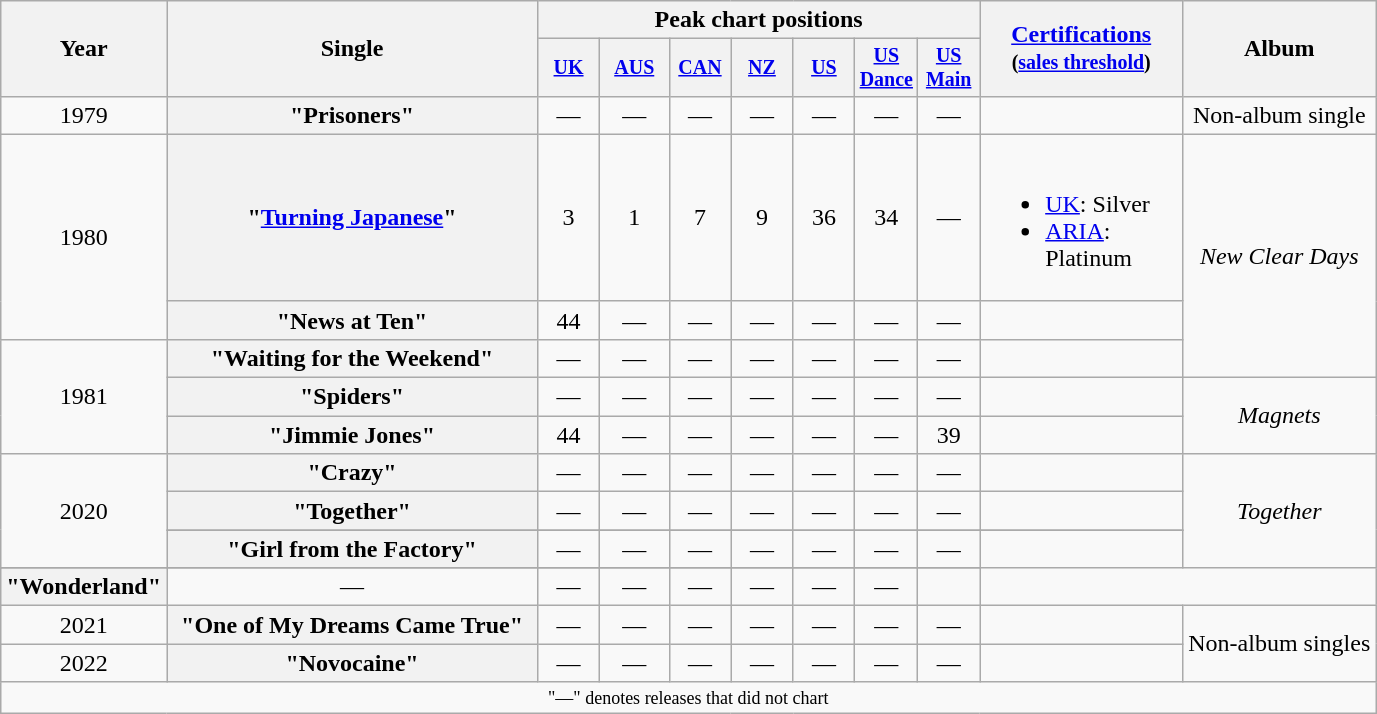<table class="wikitable plainrowheaders" style="text-align:center;">
<tr>
<th rowspan="2">Year</th>
<th rowspan="2" style="width:15em;">Single</th>
<th colspan="7">Peak chart positions</th>
<th rowspan="2" style="width:8em;"><a href='#'>Certifications</a><br><small>(<a href='#'>sales threshold</a>)</small></th>
<th rowspan="2">Album</th>
</tr>
<tr style="font-size:smaller;">
<th style="width:35px;"><a href='#'>UK</a><br></th>
<th style="width:40px;"><a href='#'>AUS</a><br></th>
<th style="width:35px;"><a href='#'>CAN</a><br></th>
<th style="width:35px;"><a href='#'>NZ</a><br></th>
<th style="width:35px;"><a href='#'>US</a><br></th>
<th style="width:35px;"><a href='#'>US Dance</a><br></th>
<th style="width:35px;"><a href='#'>US Main</a><br></th>
</tr>
<tr>
<td>1979</td>
<th scope="row">"Prisoners"</th>
<td>—</td>
<td>—</td>
<td>—</td>
<td>—</td>
<td>—</td>
<td>—</td>
<td>—</td>
<td></td>
<td>Non-album single</td>
</tr>
<tr>
<td rowspan="2">1980</td>
<th scope="row">"<a href='#'>Turning Japanese</a>"</th>
<td>3</td>
<td>1</td>
<td>7</td>
<td>9</td>
<td>36</td>
<td>34</td>
<td>—</td>
<td style="text-align:left;"><br><ul><li><a href='#'>UK</a>: Silver</li><li><a href='#'>ARIA</a>: Platinum</li></ul></td>
<td rowspan="3"><em>New Clear Days</em></td>
</tr>
<tr>
<th scope="row">"News at Ten"</th>
<td>44</td>
<td>—</td>
<td>—</td>
<td>—</td>
<td>—</td>
<td>—</td>
<td>—</td>
</tr>
<tr>
<td rowspan="3">1981</td>
<th scope="row">"Waiting for the Weekend"</th>
<td>—</td>
<td>—</td>
<td>—</td>
<td>—</td>
<td>—</td>
<td>—</td>
<td>—</td>
<td></td>
</tr>
<tr>
<th scope="row">"Spiders"</th>
<td>—</td>
<td>—</td>
<td>—</td>
<td>—</td>
<td>—</td>
<td>—</td>
<td>—</td>
<td></td>
<td rowspan="2"><em>Magnets</em></td>
</tr>
<tr>
<th scope="row">"Jimmie Jones"</th>
<td>44</td>
<td>—</td>
<td>—</td>
<td>—</td>
<td>—</td>
<td>—</td>
<td>39</td>
<td></td>
</tr>
<tr>
<td rowspan="4">2020</td>
<th scope="row">"Crazy"</th>
<td>—</td>
<td>—</td>
<td>—</td>
<td>—</td>
<td>—</td>
<td>—</td>
<td>—</td>
<td></td>
<td rowspan="4"><em>Together</em></td>
</tr>
<tr>
<th scope="row">"Together"</th>
<td>—</td>
<td>—</td>
<td>—</td>
<td>—</td>
<td>—</td>
<td>—</td>
<td>—</td>
<td></td>
</tr>
<tr>
</tr>
<tr>
<th scope="row">"Girl from the Factory"</th>
<td>—</td>
<td>—</td>
<td>—</td>
<td>—</td>
<td>—</td>
<td>—</td>
<td>—</td>
<td></td>
</tr>
<tr>
</tr>
<tr>
<th scope="row">"Wonderland"</th>
<td>—</td>
<td>—</td>
<td>—</td>
<td>—</td>
<td>—</td>
<td>—</td>
<td>—</td>
<td></td>
</tr>
<tr>
<td>2021</td>
<th scope="row">"One of My Dreams Came True"</th>
<td>—</td>
<td>—</td>
<td>—</td>
<td>—</td>
<td>—</td>
<td>—</td>
<td>—</td>
<td></td>
<td rowspan="2">Non-album singles</td>
</tr>
<tr>
<td>2022</td>
<th scope="row">"Novocaine"</th>
<td>—</td>
<td>—</td>
<td>—</td>
<td>—</td>
<td>—</td>
<td>—</td>
<td>—</td>
<td></td>
</tr>
<tr>
<td colspan="11" style="font-size:9pt">"—" denotes releases that did not chart</td>
</tr>
</table>
